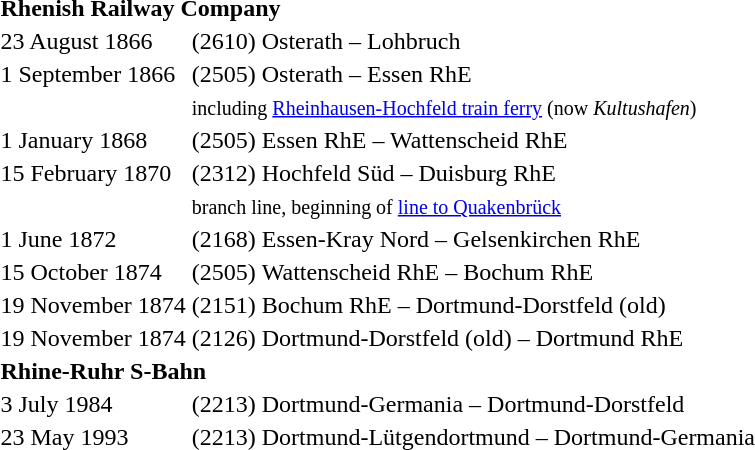<table>
<tr>
<th colspan="3" align="left">Rhenish Railway Company</th>
</tr>
<tr>
<td>23 August 1866</td>
<td>(2610)</td>
<td>Osterath – Lohbruch</td>
</tr>
<tr>
<td>1 September 1866</td>
<td>(2505)</td>
<td>Osterath – Essen RhE</td>
</tr>
<tr>
<td></td>
<td colspan="2"><small>including <a href='#'>Rheinhausen-Hochfeld train ferry</a> (now <em>Kultushafen</em>)</small></td>
</tr>
<tr>
<td>1 January 1868</td>
<td>(2505)</td>
<td>Essen RhE – Wattenscheid RhE</td>
</tr>
<tr>
<td>15 February 1870</td>
<td>(2312)</td>
<td>Hochfeld Süd – Duisburg RhE</td>
</tr>
<tr>
<td></td>
<td colspan="2"><small>branch line, beginning of <a href='#'>line to Quakenbrück</a></small></td>
</tr>
<tr>
<td>1 June 1872</td>
<td>(2168)</td>
<td>Essen-Kray Nord – Gelsenkirchen RhE</td>
</tr>
<tr>
<td>15 October 1874</td>
<td>(2505)</td>
<td>Wattenscheid RhE – Bochum RhE</td>
</tr>
<tr>
<td>19 November 1874</td>
<td>(2151)</td>
<td>Bochum RhE – Dortmund-Dorstfeld (old)</td>
</tr>
<tr>
<td>19 November 1874</td>
<td>(2126)</td>
<td>Dortmund-Dorstfeld (old) – Dortmund RhE</td>
</tr>
<tr>
<th colspan="3" align="left">Rhine-Ruhr S-Bahn</th>
</tr>
<tr>
<td>3 July 1984</td>
<td>(2213)</td>
<td>Dortmund-Germania – Dortmund-Dorstfeld</td>
</tr>
<tr>
<td>23 May 1993</td>
<td>(2213)</td>
<td>Dortmund-Lütgendortmund – Dortmund-Germania</td>
</tr>
</table>
